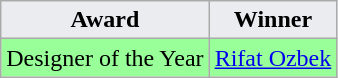<table class="wikitable">
<tr>
<th style="background:#EAECF0">Award</th>
<th style="background:#EAECF0">Winner</th>
</tr>
<tr>
<td style="background:#99ff99">Designer of the Year</td>
<td style="background:#99ff99"><a href='#'>Rifat Ozbek</a></td>
</tr>
</table>
